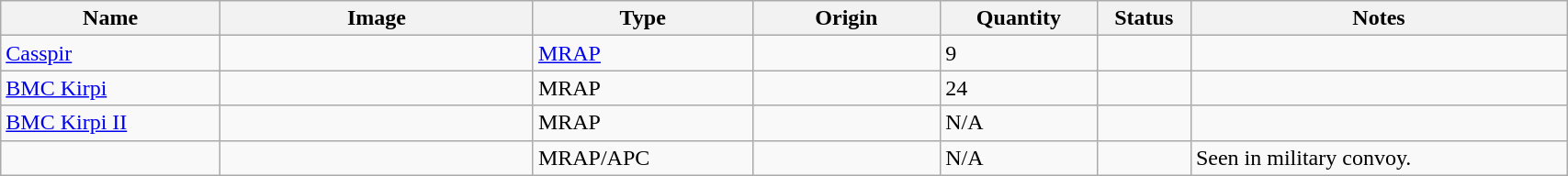<table class="wikitable" style="width:90%;">
<tr>
<th width=14%>Name</th>
<th width=20%>Image</th>
<th width=14%>Type</th>
<th width=12%>Origin</th>
<th width=10%>Quantity</th>
<th width=06%>Status</th>
<th>Notes</th>
</tr>
<tr>
<td><a href='#'>Casspir</a></td>
<td></td>
<td><a href='#'>MRAP</a></td>
<td></td>
<td>9</td>
<td></td>
<td></td>
</tr>
<tr>
<td><a href='#'>BMC Kirpi</a></td>
<td></td>
<td>MRAP</td>
<td></td>
<td>24</td>
<td></td>
<td></td>
</tr>
<tr>
<td><a href='#'>BMC Kirpi II</a></td>
<td></td>
<td>MRAP</td>
<td></td>
<td>N/A</td>
<td></td>
<td></td>
</tr>
<tr>
<td></td>
<td></td>
<td>MRAP/APC</td>
<td></td>
<td>N/A</td>
<td></td>
<td>Seen in military convoy.</td>
</tr>
</table>
